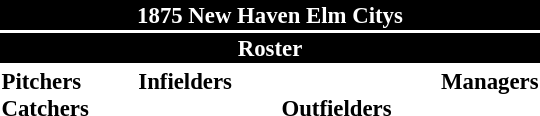<table class="toccolours" style="font-size: 95%;">
<tr>
<th colspan="10" style="background-color: black; color:white; text-align: center;">1875 New Haven Elm Citys</th>
</tr>
<tr>
<td colspan="10" style="background-color:black; color: white; text-align: center;"><strong>Roster</strong></td>
</tr>
<tr>
<td valign="top"><strong>Pitchers</strong><br>

<strong>Catchers</strong>



</td>
<td width="25px"></td>
<td valign="top"><strong>Infielders</strong><br>










</td>
<td width="25px"></td>
<td valign="top"><br><strong>Outfielders</strong>






</td>
<td width="25px"></td>
<td valign="top"><strong>Managers</strong><br>

</td>
</tr>
</table>
